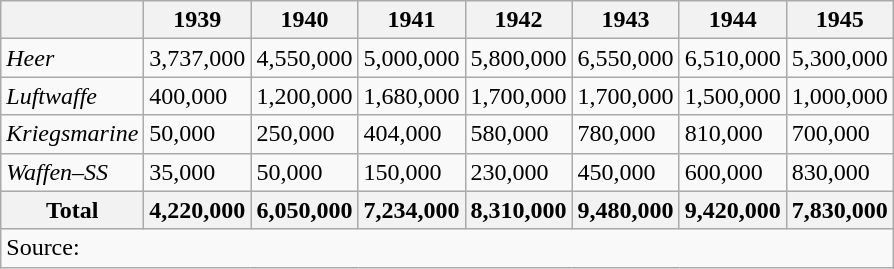<table class="wikitable">
<tr>
<th></th>
<th>1939</th>
<th>1940</th>
<th>1941</th>
<th>1942</th>
<th>1943</th>
<th>1944</th>
<th>1945</th>
</tr>
<tr>
<td><em>Heer</em></td>
<td>3,737,000</td>
<td>4,550,000</td>
<td>5,000,000</td>
<td>5,800,000</td>
<td>6,550,000</td>
<td>6,510,000</td>
<td>5,300,000</td>
</tr>
<tr>
<td><em>Luftwaffe</em></td>
<td>400,000</td>
<td>1,200,000</td>
<td>1,680,000</td>
<td>1,700,000</td>
<td>1,700,000</td>
<td>1,500,000</td>
<td>1,000,000</td>
</tr>
<tr>
<td><em>Kriegsmarine</em></td>
<td>50,000</td>
<td>250,000</td>
<td>404,000</td>
<td>580,000</td>
<td>780,000</td>
<td>810,000</td>
<td>700,000</td>
</tr>
<tr>
<td><em>Waffen–SS</em></td>
<td>35,000</td>
<td>50,000</td>
<td>150,000</td>
<td>230,000</td>
<td>450,000</td>
<td>600,000</td>
<td>830,000</td>
</tr>
<tr>
<th>Total</th>
<th>4,220,000</th>
<th>6,050,000</th>
<th>7,234,000</th>
<th>8,310,000</th>
<th>9,480,000</th>
<th>9,420,000</th>
<th>7,830,000</th>
</tr>
<tr>
<td colspan=8>Source:</td>
</tr>
</table>
